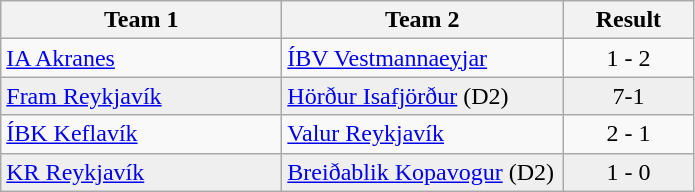<table class="wikitable">
<tr>
<th width="180">Team 1</th>
<th width="180">Team 2</th>
<th width="80">Result</th>
</tr>
<tr>
<td><a href='#'>IA Akranes</a></td>
<td><a href='#'>ÍBV Vestmannaeyjar</a></td>
<td align="center">1 - 2</td>
</tr>
<tr style="background:#EFEFEF">
<td><a href='#'>Fram Reykjavík</a></td>
<td><a href='#'>Hörður Isafjörður</a> (D2)</td>
<td align="center">7-1</td>
</tr>
<tr>
<td><a href='#'>ÍBK Keflavík</a></td>
<td><a href='#'>Valur Reykjavík</a></td>
<td align="center">2 - 1</td>
</tr>
<tr style="background:#EFEFEF">
<td><a href='#'>KR Reykjavík</a></td>
<td><a href='#'>Breiðablik Kopavogur</a> (D2)</td>
<td align="center">1 - 0</td>
</tr>
</table>
